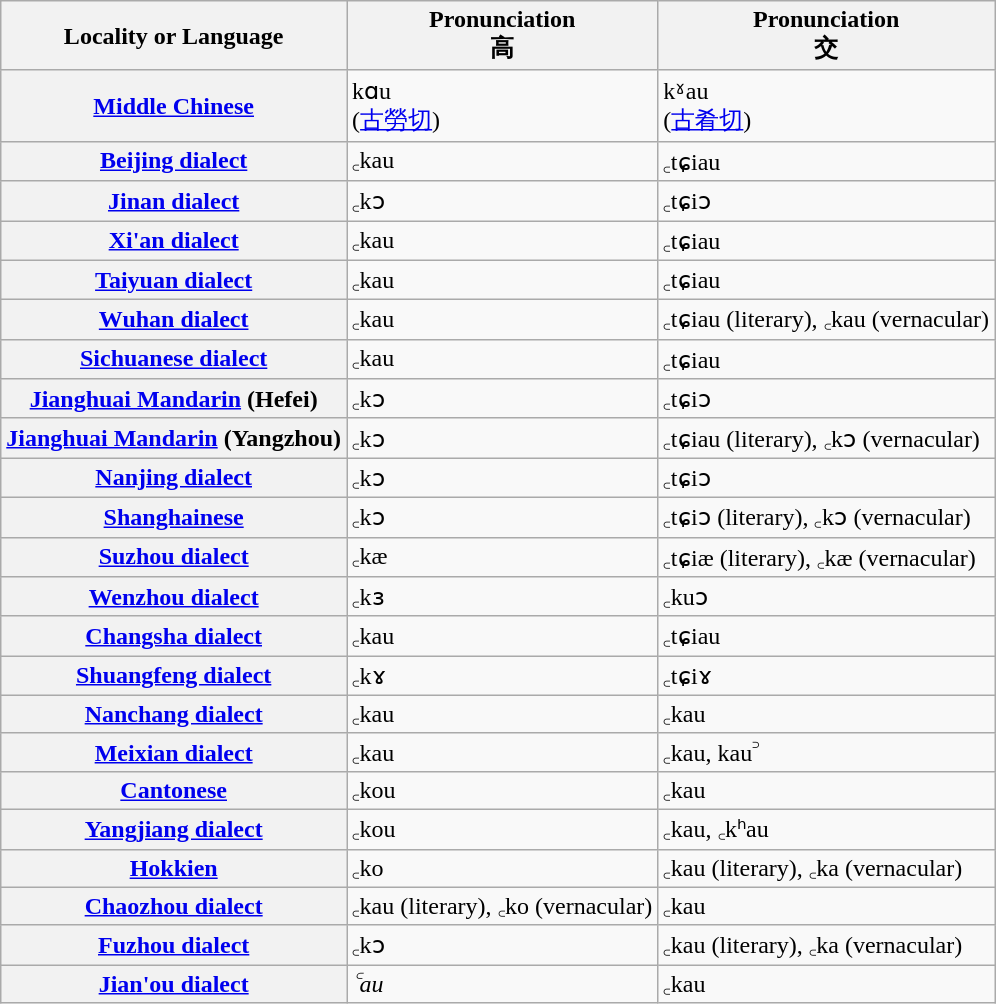<table class="wikitable">
<tr>
<th>Locality or Language</th>
<th>Pronunciation<br>高</th>
<th>Pronunciation<br>交</th>
</tr>
<tr>
<th><a href='#'>Middle Chinese</a></th>
<td>kɑu<br>(<a href='#'>古勞切</a>)</td>
<td>kˠau<br>(<a href='#'>古肴切</a>)</td>
</tr>
<tr>
<th><a href='#'>Beijing dialect</a></th>
<td>꜀kau</td>
<td>꜀tɕiau</td>
</tr>
<tr>
<th><a href='#'>Jinan dialect</a></th>
<td>꜀kɔ</td>
<td>꜀tɕiɔ</td>
</tr>
<tr>
<th><a href='#'>Xi'an dialect</a></th>
<td>꜀kau</td>
<td>꜀tɕiau</td>
</tr>
<tr>
<th><a href='#'>Taiyuan dialect</a></th>
<td>꜀kau</td>
<td>꜀tɕiau</td>
</tr>
<tr>
<th><a href='#'>Wuhan dialect</a></th>
<td>꜀kau</td>
<td>꜀tɕiau (literary), ꜀kau (vernacular)</td>
</tr>
<tr>
<th><a href='#'>Sichuanese dialect</a></th>
<td>꜀kau</td>
<td>꜀tɕiau</td>
</tr>
<tr>
<th><a href='#'>Jianghuai Mandarin</a> (Hefei)</th>
<td>꜀kɔ</td>
<td>꜀tɕiɔ</td>
</tr>
<tr>
<th><a href='#'>Jianghuai Mandarin</a> (Yangzhou)</th>
<td>꜀kɔ</td>
<td>꜀tɕiau (literary), ꜀kɔ (vernacular)</td>
</tr>
<tr>
<th><a href='#'>Nanjing dialect</a></th>
<td>꜀kɔ</td>
<td>꜀tɕiɔ</td>
</tr>
<tr>
<th><a href='#'>Shanghainese</a></th>
<td>꜀kɔ</td>
<td>꜀tɕiɔ (literary), ꜀kɔ (vernacular)</td>
</tr>
<tr>
<th><a href='#'>Suzhou dialect</a></th>
<td>꜀kæ</td>
<td>꜀tɕiæ (literary), ꜀kæ (vernacular)</td>
</tr>
<tr>
<th><a href='#'>Wenzhou dialect</a></th>
<td>꜀kɜ</td>
<td>꜀kuɔ</td>
</tr>
<tr>
<th><a href='#'>Changsha dialect</a></th>
<td>꜀kau</td>
<td>꜀tɕiau</td>
</tr>
<tr>
<th><a href='#'>Shuangfeng dialect</a></th>
<td>꜀kɤ</td>
<td>꜀tɕiɤ</td>
</tr>
<tr>
<th><a href='#'>Nanchang dialect</a></th>
<td>꜀kau</td>
<td>꜀kau</td>
</tr>
<tr>
<th><a href='#'>Meixian dialect</a></th>
<td>꜀kau</td>
<td>꜀kau, kau꜄</td>
</tr>
<tr>
<th><a href='#'>Cantonese</a></th>
<td>꜀kou</td>
<td>꜀kau</td>
</tr>
<tr>
<th><a href='#'>Yangjiang dialect</a></th>
<td>꜀kou</td>
<td>꜀kau, ꜀kʰau</td>
</tr>
<tr>
<th><a href='#'>Hokkien</a></th>
<td>꜀ko</td>
<td>꜀kau (literary), ꜀ka (vernacular)</td>
</tr>
<tr>
<th><a href='#'>Chaozhou dialect</a></th>
<td>꜀kau (literary), ꜀ko (vernacular)</td>
<td>꜀kau</td>
</tr>
<tr>
<th><a href='#'>Fuzhou dialect</a></th>
<td>꜀kɔ</td>
<td>꜀kau (literary), ꜀ka (vernacular)</td>
</tr>
<tr>
<th><a href='#'>Jian'ou dialect</a></th>
<td><em>꜂au</em></td>
<td>꜀kau</td>
</tr>
</table>
